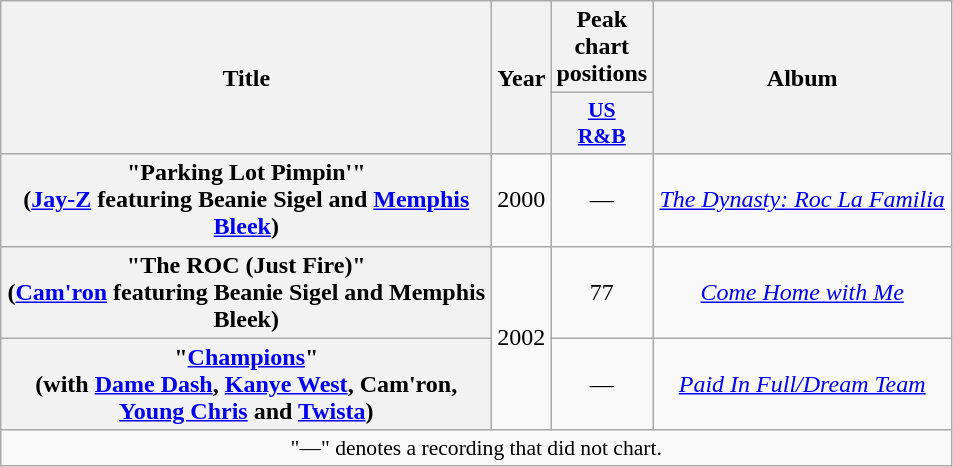<table class="wikitable plainrowheaders" style="text-align:center;">
<tr>
<th scope="col" rowspan="2" style="width:20em;">Title</th>
<th scope="col" rowspan="2" style="width:1em;">Year</th>
<th scope="col" colspan="1">Peak chart positions</th>
<th scope="col" rowspan="2" style="width:12em;">Album</th>
</tr>
<tr>
<th scope="col" style="width:2.5em;font-size:90%;"><a href='#'>US<br>R&B</a><br></th>
</tr>
<tr>
<th scope="row">"Parking Lot Pimpin'"<br><span>(<a href='#'>Jay-Z</a> featuring Beanie Sigel and <a href='#'>Memphis Bleek</a>)</span></th>
<td>2000</td>
<td>—</td>
<td><em><a href='#'>The Dynasty: Roc La Familia</a></em></td>
</tr>
<tr>
<th scope="row">"The ROC (Just Fire)"<br><span>(<a href='#'>Cam'ron</a> featuring Beanie Sigel and Memphis Bleek)</span></th>
<td rowspan="2">2002</td>
<td>77</td>
<td><em><a href='#'>Come Home with Me</a></em></td>
</tr>
<tr>
<th scope="row">"<a href='#'>Champions</a>"<br><span>(with <a href='#'>Dame Dash</a>, <a href='#'>Kanye West</a>, Cam'ron, <a href='#'>Young Chris</a> and <a href='#'>Twista</a>)</span></th>
<td>—</td>
<td><em><a href='#'>Paid In Full/Dream Team</a></em></td>
</tr>
<tr>
<td colspan="14" style="font-size:90%">"—" denotes a recording that did not chart.</td>
</tr>
</table>
